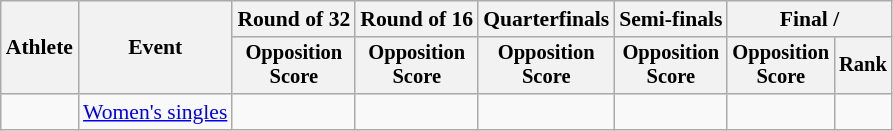<table class="wikitable" style="font-size:90%">
<tr>
<th rowspan=2>Athlete</th>
<th rowspan=2>Event</th>
<th>Round of 32</th>
<th>Round of 16</th>
<th>Quarterfinals</th>
<th>Semi-finals</th>
<th colspan=2>Final / </th>
</tr>
<tr style="font-size:95%">
<th>Opposition<br>Score</th>
<th>Opposition<br>Score</th>
<th>Opposition<br>Score</th>
<th>Opposition<br>Score</th>
<th>Opposition<br>Score</th>
<th>Rank</th>
</tr>
<tr align=center>
<td align=left></td>
<td align=left><a href='#'>Women's singles</a></td>
<td></td>
<td></td>
<td></td>
<td></td>
<td></td>
<td></td>
</tr>
</table>
